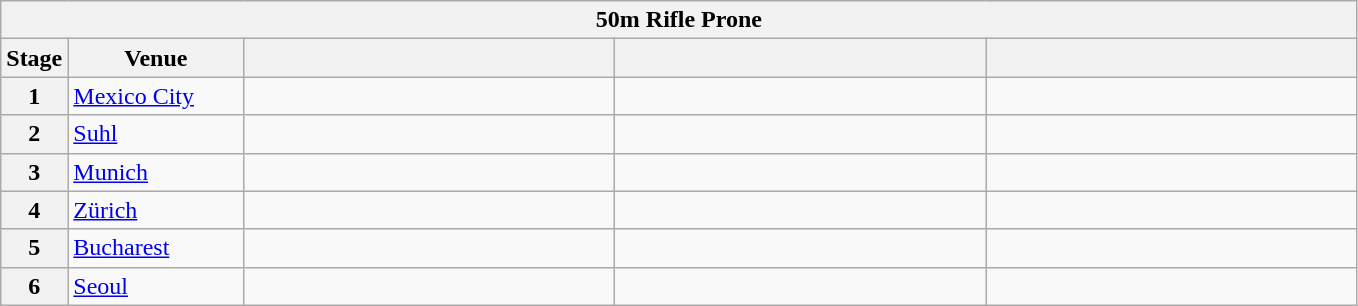<table class="wikitable">
<tr>
<th colspan="5">50m Rifle Prone</th>
</tr>
<tr>
<th>Stage</th>
<th width=110>Venue</th>
<th width=240></th>
<th width=240></th>
<th width=240></th>
</tr>
<tr>
<th>1</th>
<td> <a href='#'>Mexico City</a></td>
<td></td>
<td></td>
<td></td>
</tr>
<tr>
<th>2</th>
<td> <a href='#'>Suhl</a></td>
<td></td>
<td></td>
<td></td>
</tr>
<tr>
<th>3</th>
<td> <a href='#'>Munich</a></td>
<td></td>
<td></td>
<td></td>
</tr>
<tr>
<th>4</th>
<td> <a href='#'>Zürich</a></td>
<td></td>
<td></td>
<td></td>
</tr>
<tr>
<th>5</th>
<td> <a href='#'>Bucharest</a></td>
<td></td>
<td></td>
<td></td>
</tr>
<tr>
<th>6</th>
<td> <a href='#'>Seoul</a></td>
<td></td>
<td></td>
<td></td>
</tr>
</table>
